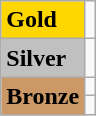<table class="wikitable">
<tr>
<td bgcolor="gold"><strong>Gold</strong></td>
<td></td>
</tr>
<tr>
<td bgcolor="silver"><strong>Silver</strong></td>
<td></td>
</tr>
<tr>
<td rowspan="2" bgcolor="#cc9966"><strong>Bronze</strong></td>
<td></td>
</tr>
<tr>
<td></td>
</tr>
</table>
